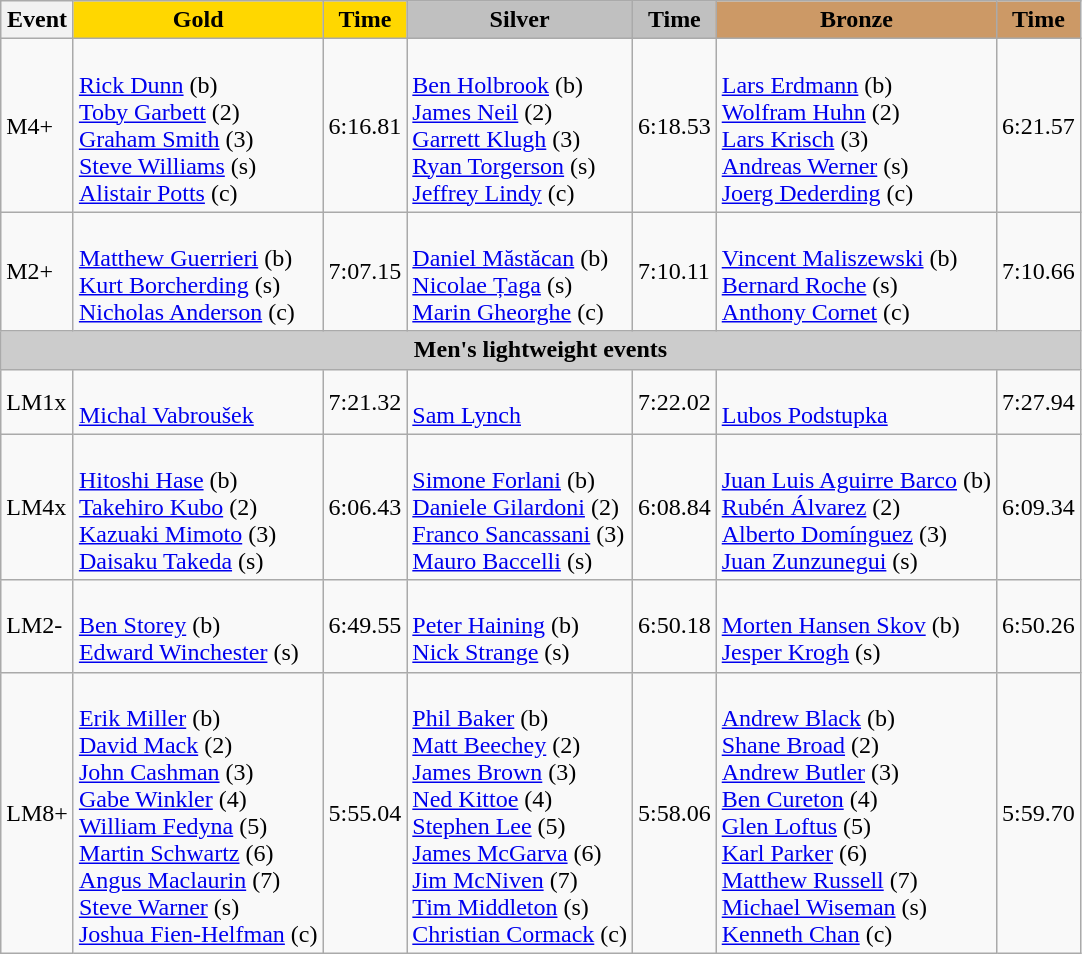<table class="wikitable">
<tr>
<th>Event</th>
<th style="text-align:center;background-color:gold;">Gold</th>
<th style="text-align:center;background-color:gold;">Time</th>
<th style="text-align:center;background-color:silver;">Silver</th>
<th style="text-align:center;background-color:silver;">Time</th>
<th style="text-align:center;background-color:#CC9966;">Bronze</th>
<th style="text-align:center;background-color:#CC9966;">Time</th>
</tr>
<tr>
<td>M4+</td>
<td> <br> <a href='#'>Rick Dunn</a> (b)<br> <a href='#'>Toby Garbett</a> (2)<br> <a href='#'>Graham Smith</a> (3)<br> <a href='#'>Steve Williams</a> (s)<br> <a href='#'>Alistair Potts</a> (c)</td>
<td>6:16.81</td>
<td> <br> <a href='#'>Ben Holbrook</a> (b)<br> <a href='#'>James Neil</a> (2)<br> <a href='#'>Garrett Klugh</a> (3)<br> <a href='#'>Ryan Torgerson</a> (s)<br> <a href='#'>Jeffrey Lindy</a> (c)</td>
<td>6:18.53</td>
<td> <br> <a href='#'>Lars Erdmann</a> (b)<br> <a href='#'>Wolfram Huhn</a> (2)<br> <a href='#'>Lars Krisch</a> (3)<br> <a href='#'>Andreas Werner</a> (s)<br> <a href='#'>Joerg Dederding</a> (c)</td>
<td>6:21.57</td>
</tr>
<tr>
<td>M2+</td>
<td> <br> <a href='#'>Matthew Guerrieri</a> (b)<br> <a href='#'>Kurt Borcherding</a> (s)<br> <a href='#'>Nicholas Anderson</a> (c)</td>
<td>7:07.15</td>
<td> <br> <a href='#'>Daniel Măstăcan</a> (b)<br> <a href='#'>Nicolae Țaga</a> (s)<br> <a href='#'>Marin Gheorghe</a> (c)</td>
<td>7:10.11</td>
<td> <br> <a href='#'>Vincent Maliszewski</a> (b)<br> <a href='#'>Bernard Roche</a> (s)<br> <a href='#'>Anthony Cornet</a> (c)</td>
<td>7:10.66</td>
</tr>
<tr>
<th colspan="7" style="background-color:#CCC;">Men's lightweight events</th>
</tr>
<tr>
<td>LM1x</td>
<td> <br> <a href='#'>Michal Vabroušek</a></td>
<td>7:21.32</td>
<td> <br> <a href='#'>Sam Lynch</a></td>
<td>7:22.02</td>
<td> <br> <a href='#'>Lubos Podstupka</a></td>
<td>7:27.94</td>
</tr>
<tr>
<td>LM4x</td>
<td> <br> <a href='#'>Hitoshi Hase</a> (b)<br> <a href='#'>Takehiro Kubo</a> (2)<br> <a href='#'>Kazuaki Mimoto</a> (3)<br> <a href='#'>Daisaku Takeda</a> (s)</td>
<td>6:06.43</td>
<td> <br> <a href='#'>Simone Forlani</a> (b)<br> <a href='#'>Daniele Gilardoni</a> (2)<br> <a href='#'>Franco Sancassani</a> (3)<br> <a href='#'>Mauro Baccelli</a> (s)</td>
<td>6:08.84</td>
<td> <br> <a href='#'>Juan Luis Aguirre Barco</a> (b)<br> <a href='#'>Rubén Álvarez</a> (2)<br> <a href='#'>Alberto Domínguez</a> (3)<br> <a href='#'>Juan Zunzunegui</a> (s)</td>
<td>6:09.34</td>
</tr>
<tr>
<td>LM2-</td>
<td> <br> <a href='#'>Ben Storey</a> (b)<br> <a href='#'>Edward Winchester</a> (s)</td>
<td>6:49.55</td>
<td> <br> <a href='#'>Peter Haining</a> (b)<br> <a href='#'>Nick Strange</a> (s)</td>
<td>6:50.18</td>
<td> <br> <a href='#'>Morten Hansen Skov</a> (b)<br> <a href='#'>Jesper Krogh</a> (s)</td>
<td>6:50.26</td>
</tr>
<tr>
<td>LM8+</td>
<td> <br>  <a href='#'>Erik Miller</a> (b)<br> <a href='#'>David Mack</a> (2)<br> <a href='#'>John Cashman</a> (3)<br> <a href='#'>Gabe Winkler</a> (4)<br> <a href='#'>William Fedyna</a> (5)<br> <a href='#'>Martin Schwartz</a> (6)<br> <a href='#'>Angus Maclaurin</a> (7)<br> <a href='#'>Steve Warner</a> (s)<br> <a href='#'>Joshua Fien-Helfman</a> (c)</td>
<td>5:55.04</td>
<td> <br> <a href='#'>Phil Baker</a> (b)<br> <a href='#'>Matt Beechey</a> (2)<br> <a href='#'>James Brown</a> (3)<br> <a href='#'>Ned Kittoe</a> (4)<br> <a href='#'>Stephen Lee</a> (5)<br> <a href='#'>James McGarva</a> (6)<br> <a href='#'>Jim McNiven</a> (7)<br> <a href='#'>Tim Middleton</a> (s)<br> <a href='#'>Christian Cormack</a> (c)</td>
<td>5:58.06</td>
<td> <br> <a href='#'>Andrew Black</a> (b)<br> <a href='#'>Shane Broad</a> (2)<br> <a href='#'>Andrew Butler</a> (3)<br> <a href='#'>Ben Cureton</a> (4)<br> <a href='#'>Glen Loftus</a> (5)<br> <a href='#'>Karl Parker</a> (6)<br> <a href='#'>Matthew Russell</a> (7)<br> <a href='#'>Michael Wiseman</a> (s)<br> <a href='#'>Kenneth Chan</a> (c)</td>
<td>5:59.70</td>
</tr>
</table>
